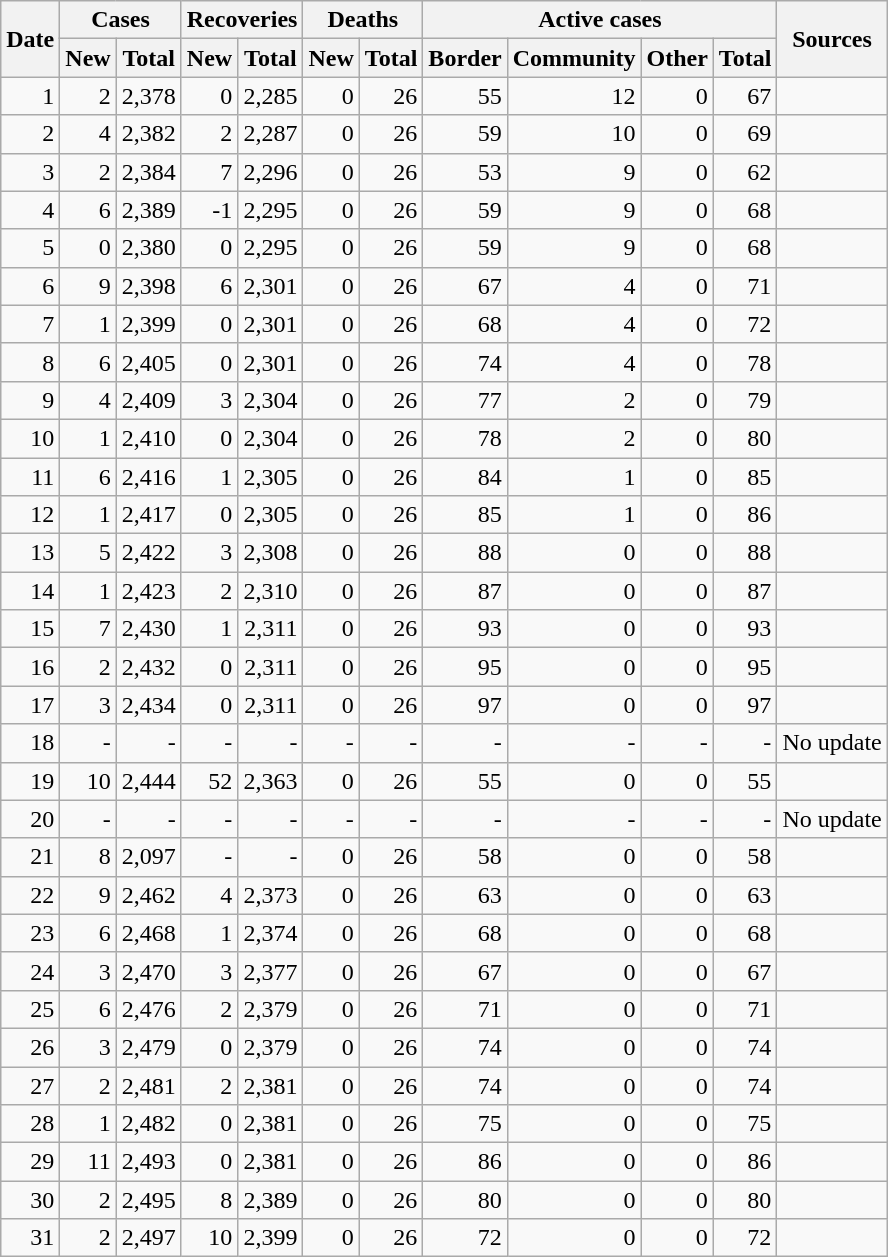<table class="wikitable sortable mw-collapsible mw-collapsed sticky-header-multi sort-under" style="text-align:right;">
<tr>
<th rowspan=2>Date</th>
<th colspan=2>Cases</th>
<th colspan=2>Recoveries</th>
<th colspan=2>Deaths</th>
<th colspan=4>Active cases</th>
<th rowspan=2 class="unsortable">Sources</th>
</tr>
<tr>
<th>New</th>
<th>Total</th>
<th>New</th>
<th>Total</th>
<th>New</th>
<th>Total</th>
<th>Border</th>
<th>Community</th>
<th>Other</th>
<th>Total</th>
</tr>
<tr>
<td>1</td>
<td>2</td>
<td>2,378</td>
<td>0</td>
<td>2,285</td>
<td>0</td>
<td>26</td>
<td>55</td>
<td>12</td>
<td>0</td>
<td>67</td>
<td></td>
</tr>
<tr>
<td>2</td>
<td>4</td>
<td>2,382</td>
<td>2</td>
<td>2,287</td>
<td>0</td>
<td>26</td>
<td>59</td>
<td>10</td>
<td>0</td>
<td>69</td>
<td></td>
</tr>
<tr>
<td>3</td>
<td>2</td>
<td>2,384</td>
<td>7</td>
<td>2,296</td>
<td>0</td>
<td>26</td>
<td>53</td>
<td>9</td>
<td>0</td>
<td>62</td>
<td></td>
</tr>
<tr>
<td>4</td>
<td>6</td>
<td>2,389</td>
<td>-1</td>
<td>2,295</td>
<td>0</td>
<td>26</td>
<td>59</td>
<td>9</td>
<td>0</td>
<td>68</td>
<td></td>
</tr>
<tr>
<td>5</td>
<td>0</td>
<td>2,380</td>
<td>0</td>
<td>2,295</td>
<td>0</td>
<td>26</td>
<td>59</td>
<td>9</td>
<td>0</td>
<td>68</td>
<td></td>
</tr>
<tr>
<td>6</td>
<td>9</td>
<td>2,398</td>
<td>6</td>
<td>2,301</td>
<td>0</td>
<td>26</td>
<td>67</td>
<td>4</td>
<td>0</td>
<td>71</td>
<td></td>
</tr>
<tr>
<td>7</td>
<td>1</td>
<td>2,399</td>
<td>0</td>
<td>2,301</td>
<td>0</td>
<td>26</td>
<td>68</td>
<td>4</td>
<td>0</td>
<td>72</td>
<td></td>
</tr>
<tr>
<td>8</td>
<td>6</td>
<td>2,405</td>
<td>0</td>
<td>2,301</td>
<td>0</td>
<td>26</td>
<td>74</td>
<td>4</td>
<td>0</td>
<td>78</td>
<td></td>
</tr>
<tr>
<td>9</td>
<td>4</td>
<td>2,409</td>
<td>3</td>
<td>2,304</td>
<td>0</td>
<td>26</td>
<td>77</td>
<td>2</td>
<td>0</td>
<td>79</td>
<td></td>
</tr>
<tr>
<td>10</td>
<td>1</td>
<td>2,410</td>
<td>0</td>
<td>2,304</td>
<td>0</td>
<td>26</td>
<td>78</td>
<td>2</td>
<td>0</td>
<td>80</td>
<td></td>
</tr>
<tr>
<td>11</td>
<td>6</td>
<td>2,416</td>
<td>1</td>
<td>2,305</td>
<td>0</td>
<td>26</td>
<td>84</td>
<td>1</td>
<td>0</td>
<td>85</td>
<td></td>
</tr>
<tr>
<td>12</td>
<td>1</td>
<td>2,417</td>
<td>0</td>
<td>2,305</td>
<td>0</td>
<td>26</td>
<td>85</td>
<td>1</td>
<td>0</td>
<td>86</td>
<td></td>
</tr>
<tr>
<td>13</td>
<td>5</td>
<td>2,422</td>
<td>3</td>
<td>2,308</td>
<td>0</td>
<td>26</td>
<td>88</td>
<td>0</td>
<td>0</td>
<td>88</td>
<td></td>
</tr>
<tr>
<td>14</td>
<td>1</td>
<td>2,423</td>
<td>2</td>
<td>2,310</td>
<td>0</td>
<td>26</td>
<td>87</td>
<td>0</td>
<td>0</td>
<td>87</td>
<td></td>
</tr>
<tr>
<td>15</td>
<td>7</td>
<td>2,430</td>
<td>1</td>
<td>2,311</td>
<td>0</td>
<td>26</td>
<td>93</td>
<td>0</td>
<td>0</td>
<td>93</td>
<td></td>
</tr>
<tr>
<td>16</td>
<td>2</td>
<td>2,432</td>
<td>0</td>
<td>2,311</td>
<td>0</td>
<td>26</td>
<td>95</td>
<td>0</td>
<td>0</td>
<td>95</td>
<td></td>
</tr>
<tr>
<td>17</td>
<td>3</td>
<td>2,434</td>
<td>0</td>
<td>2,311</td>
<td>0</td>
<td>26</td>
<td>97</td>
<td>0</td>
<td>0</td>
<td>97</td>
<td></td>
</tr>
<tr>
<td>18</td>
<td>-</td>
<td>-</td>
<td>-</td>
<td>-</td>
<td>-</td>
<td>-</td>
<td>-</td>
<td>-</td>
<td>-</td>
<td>-</td>
<td>No update</td>
</tr>
<tr>
<td>19</td>
<td>10</td>
<td>2,444</td>
<td>52</td>
<td>2,363</td>
<td>0</td>
<td>26</td>
<td>55</td>
<td>0</td>
<td>0</td>
<td>55</td>
<td></td>
</tr>
<tr>
<td>20</td>
<td>-</td>
<td>-</td>
<td>-</td>
<td>-</td>
<td>-</td>
<td>-</td>
<td>-</td>
<td>-</td>
<td>-</td>
<td>-</td>
<td>No update</td>
</tr>
<tr>
<td>21</td>
<td>8</td>
<td>2,097</td>
<td>-</td>
<td>-</td>
<td>0</td>
<td>26</td>
<td>58</td>
<td>0</td>
<td>0</td>
<td>58</td>
<td></td>
</tr>
<tr>
<td>22</td>
<td>9</td>
<td>2,462</td>
<td>4</td>
<td>2,373</td>
<td>0</td>
<td>26</td>
<td>63</td>
<td>0</td>
<td>0</td>
<td>63</td>
<td></td>
</tr>
<tr>
<td>23</td>
<td>6</td>
<td>2,468</td>
<td>1</td>
<td>2,374</td>
<td>0</td>
<td>26</td>
<td>68</td>
<td>0</td>
<td>0</td>
<td>68</td>
<td></td>
</tr>
<tr>
<td>24</td>
<td>3</td>
<td>2,470</td>
<td>3</td>
<td>2,377</td>
<td>0</td>
<td>26</td>
<td>67</td>
<td>0</td>
<td>0</td>
<td>67</td>
<td></td>
</tr>
<tr>
<td>25</td>
<td>6</td>
<td>2,476</td>
<td>2</td>
<td>2,379</td>
<td>0</td>
<td>26</td>
<td>71</td>
<td>0</td>
<td>0</td>
<td>71</td>
<td></td>
</tr>
<tr>
<td>26</td>
<td>3</td>
<td>2,479</td>
<td>0</td>
<td>2,379</td>
<td>0</td>
<td>26</td>
<td>74</td>
<td>0</td>
<td>0</td>
<td>74</td>
<td></td>
</tr>
<tr>
<td>27</td>
<td>2</td>
<td>2,481</td>
<td>2</td>
<td>2,381</td>
<td>0</td>
<td>26</td>
<td>74</td>
<td>0</td>
<td>0</td>
<td>74</td>
<td></td>
</tr>
<tr>
<td>28</td>
<td>1</td>
<td>2,482</td>
<td>0</td>
<td>2,381</td>
<td>0</td>
<td>26</td>
<td>75</td>
<td>0</td>
<td>0</td>
<td>75</td>
<td></td>
</tr>
<tr>
<td>29</td>
<td>11</td>
<td>2,493</td>
<td>0</td>
<td>2,381</td>
<td>0</td>
<td>26</td>
<td>86</td>
<td>0</td>
<td>0</td>
<td>86</td>
<td></td>
</tr>
<tr>
<td>30</td>
<td>2</td>
<td>2,495</td>
<td>8</td>
<td>2,389</td>
<td>0</td>
<td>26</td>
<td>80</td>
<td>0</td>
<td>0</td>
<td>80</td>
<td></td>
</tr>
<tr>
<td>31</td>
<td>2</td>
<td>2,497</td>
<td>10</td>
<td>2,399</td>
<td>0</td>
<td>26</td>
<td>72</td>
<td>0</td>
<td>0</td>
<td>72</td>
<td></td>
</tr>
</table>
